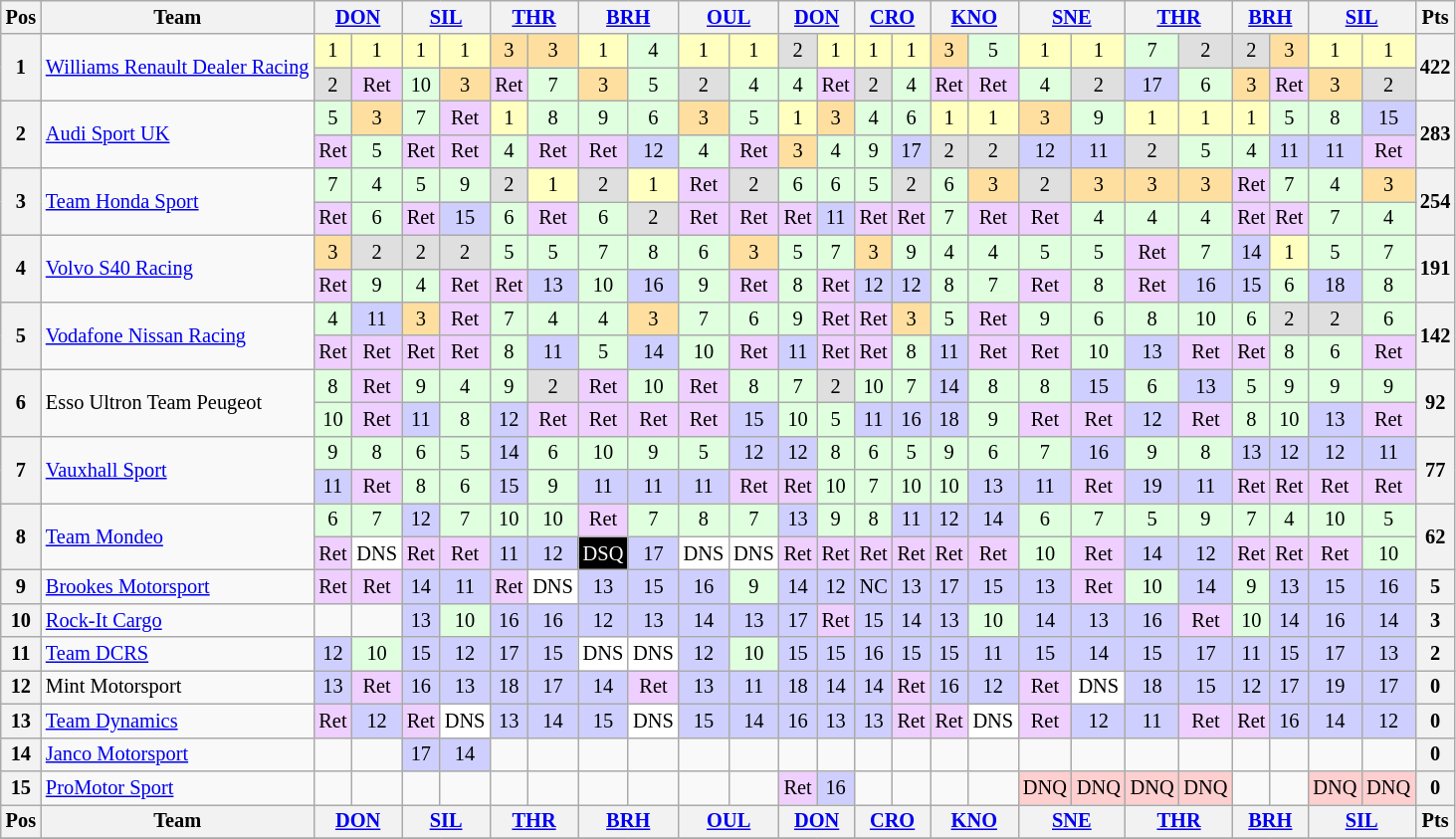<table class="wikitable" style="font-size: 85%; text-align: center;">
<tr valign="top">
<th valign="middle">Pos</th>
<th valign="middle">Team</th>
<th colspan="2"><a href='#'>DON</a></th>
<th colspan="2"><a href='#'>SIL</a></th>
<th colspan="2"><a href='#'>THR</a></th>
<th colspan="2"><a href='#'>BRH</a></th>
<th colspan="2"><a href='#'>OUL</a></th>
<th colspan="2"><a href='#'>DON</a></th>
<th colspan="2"><a href='#'>CRO</a></th>
<th colspan="2"><a href='#'>KNO</a></th>
<th colspan="2"><a href='#'>SNE</a></th>
<th colspan="2"><a href='#'>THR</a></th>
<th colspan="2"><a href='#'>BRH</a></th>
<th colspan="2"><a href='#'>SIL</a></th>
<th valign=middle>Pts</th>
</tr>
<tr>
<th rowspan=2>1</th>
<td rowspan=2 align=left nowrap><a href='#'>Williams Renault Dealer Racing</a></td>
<td style="background-color:#FFFFBF">1</td>
<td style="background-color:#FFFFBF">1</td>
<td style="background-color:#FFFFBF">1</td>
<td style="background-color:#FFFFBF">1</td>
<td style="background-color:#ffdf9f">3</td>
<td style="background-color:#ffdf9f">3</td>
<td style="background-color:#FFFFBF">1</td>
<td style="background-color:#dfffdf">4</td>
<td style="background-color:#FFFFBF">1</td>
<td style="background-color:#FFFFBF">1</td>
<td style="background-color:#DFDFDF">2</td>
<td style="background-color:#FFFFBF">1</td>
<td style="background-color:#FFFFBF">1</td>
<td style="background-color:#FFFFBF">1</td>
<td style="background-color:#ffdf9f">3</td>
<td style="background-color:#dfffdf">5</td>
<td style="background-color:#FFFFBF">1</td>
<td style="background-color:#FFFFBF">1</td>
<td style="background-color:#dfffdf">7</td>
<td style="background-color:#DFDFDF">2</td>
<td style="background-color:#DFDFDF">2</td>
<td style="background-color:#ffdf9f">3</td>
<td style="background-color:#FFFFBF">1</td>
<td style="background-color:#FFFFBF">1</td>
<th rowspan=2>422</th>
</tr>
<tr>
<td style="background-color:#DFDFDF">2</td>
<td style="background-color:#EFCFFF">Ret</td>
<td style="background-color:#dfffdf">10</td>
<td style="background-color:#ffdf9f">3</td>
<td style="background-color:#EFCFFF">Ret</td>
<td style="background-color:#dfffdf">7</td>
<td style="background-color:#ffdf9f">3</td>
<td style="background-color:#dfffdf">5</td>
<td style="background-color:#DFDFDF">2</td>
<td style="background-color:#dfffdf">4</td>
<td style="background-color:#dfffdf">4</td>
<td style="background-color:#EFCFFF">Ret</td>
<td style="background-color:#DFDFDF">2</td>
<td style="background-color:#dfffdf">4</td>
<td style="background-color:#EFCFFF">Ret</td>
<td style="background-color:#EFCFFF">Ret</td>
<td style="background-color:#dfffdf">4</td>
<td style="background-color:#DFDFDF">2</td>
<td style="background-color:#CFCFFF">17</td>
<td style="background-color:#dfffdf">6</td>
<td style="background-color:#ffdf9f">3</td>
<td style="background-color:#EFCFFF">Ret</td>
<td style="background-color:#ffdf9f">3</td>
<td style="background-color:#DFDFDF">2</td>
</tr>
<tr>
<th rowspan=2>2</th>
<td rowspan=2 align=left><a href='#'>Audi Sport UK</a></td>
<td style="background-color:#dfffdf">5</td>
<td style="background-color:#ffdf9f">3</td>
<td style="background-color:#dfffdf">7</td>
<td style="background-color:#EFCFFF">Ret</td>
<td style="background-color:#FFFFBF">1</td>
<td style="background-color:#dfffdf">8</td>
<td style="background-color:#dfffdf">9</td>
<td style="background-color:#dfffdf">6</td>
<td style="background-color:#ffdf9f">3</td>
<td style="background-color:#dfffdf">5</td>
<td style="background-color:#FFFFBF">1</td>
<td style="background-color:#ffdf9f">3</td>
<td style="background-color:#dfffdf">4</td>
<td style="background-color:#dfffdf">6</td>
<td style="background-color:#FFFFBF">1</td>
<td style="background-color:#FFFFBF">1</td>
<td style="background-color:#ffdf9f">3</td>
<td style="background-color:#dfffdf">9</td>
<td style="background-color:#FFFFBF">1</td>
<td style="background-color:#FFFFBF">1</td>
<td style="background-color:#FFFFBF">1</td>
<td style="background-color:#dfffdf">5</td>
<td style="background-color:#dfffdf">8</td>
<td style="background-color:#CFCFFF">15</td>
<th rowspan=2>283</th>
</tr>
<tr>
<td style="background-color:#EFCFFF">Ret</td>
<td style="background-color:#dfffdf">5</td>
<td style="background-color:#EFCFFF">Ret</td>
<td style="background-color:#EFCFFF">Ret</td>
<td style="background-color:#dfffdf">4</td>
<td style="background-color:#EFCFFF">Ret</td>
<td style="background-color:#EFCFFF">Ret</td>
<td style="background-color:#CFCFFF">12</td>
<td style="background-color:#dfffdf">4</td>
<td style="background-color:#EFCFFF">Ret</td>
<td style="background-color:#ffdf9f">3</td>
<td style="background-color:#dfffdf">4</td>
<td style="background-color:#dfffdf">9</td>
<td style="background-color:#CFCFFF">17</td>
<td style="background-color:#DFDFDF">2</td>
<td style="background-color:#DFDFDF">2</td>
<td style="background-color:#CFCFFF">12</td>
<td style="background-color:#CFCFFF">11</td>
<td style="background-color:#DFDFDF">2</td>
<td style="background-color:#dfffdf">5</td>
<td style="background-color:#dfffdf">4</td>
<td style="background-color:#CFCFFF">11</td>
<td style="background-color:#CFCFFF">11</td>
<td style="background-color:#EFCFFF">Ret</td>
</tr>
<tr>
<th rowspan=2>3</th>
<td rowspan=2 align=left><a href='#'>Team Honda Sport</a></td>
<td style="background-color:#dfffdf">7</td>
<td style="background-color:#dfffdf">4</td>
<td style="background-color:#dfffdf">5</td>
<td style="background-color:#dfffdf">9</td>
<td style="background-color:#DFDFDF">2</td>
<td style="background-color:#FFFFBF">1</td>
<td style="background-color:#DFDFDF">2</td>
<td style="background-color:#FFFFBF">1</td>
<td style="background-color:#EFCFFF">Ret</td>
<td style="background-color:#DFDFDF">2</td>
<td style="background-color:#dfffdf">6</td>
<td style="background-color:#dfffdf">6</td>
<td style="background-color:#dfffdf">5</td>
<td style="background-color:#DFDFDF">2</td>
<td style="background-color:#dfffdf">6</td>
<td style="background-color:#ffdf9f">3</td>
<td style="background-color:#DFDFDF">2</td>
<td style="background-color:#ffdf9f">3</td>
<td style="background-color:#ffdf9f">3</td>
<td style="background-color:#ffdf9f">3</td>
<td style="background-color:#EFCFFF">Ret</td>
<td style="background-color:#dfffdf">7</td>
<td style="background-color:#dfffdf">4</td>
<td style="background-color:#ffdf9f">3</td>
<th rowspan=2>254</th>
</tr>
<tr>
<td style="background-color:#EFCFFF">Ret</td>
<td style="background-color:#dfffdf">6</td>
<td style="background-color:#EFCFFF">Ret</td>
<td style="background-color:#CFCFFF">15</td>
<td style="background-color:#dfffdf">6</td>
<td style="background-color:#EFCFFF">Ret</td>
<td style="background-color:#dfffdf">6</td>
<td style="background-color:#DFDFDF">2</td>
<td style="background-color:#EFCFFF">Ret</td>
<td style="background-color:#EFCFFF">Ret</td>
<td style="background-color:#EFCFFF">Ret</td>
<td style="background-color:#CFCFFF">11</td>
<td style="background-color:#EFCFFF">Ret</td>
<td style="background-color:#EFCFFF">Ret</td>
<td style="background-color:#dfffdf">7</td>
<td style="background-color:#EFCFFF">Ret</td>
<td style="background-color:#EFCFFF">Ret</td>
<td style="background-color:#dfffdf">4</td>
<td style="background-color:#dfffdf">4</td>
<td style="background-color:#dfffdf">4</td>
<td style="background-color:#EFCFFF">Ret</td>
<td style="background-color:#EFCFFF">Ret</td>
<td style="background-color:#dfffdf">7</td>
<td style="background-color:#dfffdf">4</td>
</tr>
<tr>
<th rowspan=2>4</th>
<td rowspan=2 align=left><a href='#'>Volvo S40 Racing</a></td>
<td style="background-color:#ffdf9f">3</td>
<td style="background-color:#DFDFDF">2</td>
<td style="background-color:#DFDFDF">2</td>
<td style="background-color:#DFDFDF">2</td>
<td style="background-color:#dfffdf">5</td>
<td style="background-color:#dfffdf">5</td>
<td style="background-color:#dfffdf">7</td>
<td style="background-color:#dfffdf">8</td>
<td style="background-color:#dfffdf">6</td>
<td style="background-color:#ffdf9f">3</td>
<td style="background-color:#dfffdf">5</td>
<td style="background-color:#dfffdf">7</td>
<td style="background-color:#ffdf9f">3</td>
<td style="background-color:#dfffdf">9</td>
<td style="background-color:#dfffdf">4</td>
<td style="background-color:#dfffdf">4</td>
<td style="background-color:#dfffdf">5</td>
<td style="background-color:#dfffdf">5</td>
<td style="background-color:#EFCFFF">Ret</td>
<td style="background-color:#dfffdf">7</td>
<td style="background-color:#CFCFFF">14</td>
<td style="background-color:#FFFFBF">1</td>
<td style="background-color:#dfffdf">5</td>
<td style="background-color:#dfffdf">7</td>
<th rowspan=2>191</th>
</tr>
<tr>
<td style="background-color:#EFCFFF">Ret</td>
<td style="background-color:#dfffdf">9</td>
<td style="background-color:#dfffdf">4</td>
<td style="background-color:#EFCFFF">Ret</td>
<td style="background-color:#EFCFFF">Ret</td>
<td style="background-color:#CFCFFF">13</td>
<td style="background-color:#dfffdf">10</td>
<td style="background-color:#CFCFFF">16</td>
<td style="background-color:#dfffdf">9</td>
<td style="background-color:#EFCFFF">Ret</td>
<td style="background-color:#dfffdf">8</td>
<td style="background-color:#EFCFFF">Ret</td>
<td style="background-color:#CFCFFF">12</td>
<td style="background-color:#CFCFFF">12</td>
<td style="background-color:#dfffdf">8</td>
<td style="background-color:#dfffdf">7</td>
<td style="background-color:#EFCFFF">Ret</td>
<td style="background-color:#dfffdf">8</td>
<td style="background-color:#EFCFFF">Ret</td>
<td style="background-color:#CFCFFF">16</td>
<td style="background-color:#CFCFFF">15</td>
<td style="background-color:#dfffdf">6</td>
<td style="background-color:#CFCFFF">18</td>
<td style="background-color:#dfffdf">8</td>
</tr>
<tr>
<th rowspan=2>5</th>
<td rowspan=2 align=left><a href='#'>Vodafone Nissan Racing</a></td>
<td style="background-color:#dfffdf">4</td>
<td style="background-color:#CFCFFF">11</td>
<td style="background-color:#ffdf9f">3</td>
<td style="background-color:#EFCFFF">Ret</td>
<td style="background-color:#dfffdf">7</td>
<td style="background-color:#dfffdf">4</td>
<td style="background-color:#dfffdf">4</td>
<td style="background-color:#ffdf9f">3</td>
<td style="background-color:#dfffdf">7</td>
<td style="background-color:#dfffdf">6</td>
<td style="background-color:#dfffdf">9</td>
<td style="background-color:#EFCFFF">Ret</td>
<td style="background-color:#EFCFFF">Ret</td>
<td style="background-color:#ffdf9f">3</td>
<td style="background-color:#dfffdf">5</td>
<td style="background-color:#EFCFFF">Ret</td>
<td style="background-color:#dfffdf">9</td>
<td style="background-color:#dfffdf">6</td>
<td style="background-color:#dfffdf">8</td>
<td style="background-color:#dfffdf">10</td>
<td style="background-color:#dfffdf">6</td>
<td style="background-color:#DFDFDF">2</td>
<td style="background-color:#DFDFDF">2</td>
<td style="background-color:#dfffdf">6</td>
<th rowspan=2>142</th>
</tr>
<tr>
<td style="background-color:#EFCFFF">Ret</td>
<td style="background-color:#EFCFFF">Ret</td>
<td style="background-color:#EFCFFF">Ret</td>
<td style="background-color:#EFCFFF">Ret</td>
<td style="background-color:#dfffdf">8</td>
<td style="background-color:#CFCFFF">11</td>
<td style="background-color:#dfffdf">5</td>
<td style="background-color:#CFCFFF">14</td>
<td style="background-color:#dfffdf">10</td>
<td style="background-color:#EFCFFF">Ret</td>
<td style="background-color:#CFCFFF">11</td>
<td style="background-color:#EFCFFF">Ret</td>
<td style="background-color:#EFCFFF">Ret</td>
<td style="background-color:#dfffdf">8</td>
<td style="background-color:#CFCFFF">11</td>
<td style="background-color:#EFCFFF">Ret</td>
<td style="background-color:#EFCFFF">Ret</td>
<td style="background-color:#dfffdf">10</td>
<td style="background-color:#CFCFFF">13</td>
<td style="background-color:#EFCFFF">Ret</td>
<td style="background-color:#EFCFFF">Ret</td>
<td style="background-color:#dfffdf">8</td>
<td style="background-color:#dfffdf">6</td>
<td style="background-color:#EFCFFF">Ret</td>
</tr>
<tr>
<th rowspan=2>6</th>
<td rowspan=2 align=left>Esso Ultron Team Peugeot</td>
<td style="background-color:#dfffdf">8</td>
<td style="background-color:#EFCFFF">Ret</td>
<td style="background-color:#dfffdf">9</td>
<td style="background-color:#dfffdf">4</td>
<td style="background-color:#dfffdf">9</td>
<td style="background-color:#DFDFDF">2</td>
<td style="background-color:#EFCFFF">Ret</td>
<td style="background-color:#dfffdf">10</td>
<td style="background-color:#EFCFFF">Ret</td>
<td style="background-color:#dfffdf">8</td>
<td style="background-color:#dfffdf">7</td>
<td style="background-color:#DFDFDF">2</td>
<td style="background-color:#dfffdf">10</td>
<td style="background-color:#dfffdf">7</td>
<td style="background-color:#CFCFFF">14</td>
<td style="background-color:#dfffdf">8</td>
<td style="background-color:#dfffdf">8</td>
<td style="background-color:#CFCFFF">15</td>
<td style="background-color:#dfffdf">6</td>
<td style="background-color:#CFCFFF">13</td>
<td style="background-color:#dfffdf">5</td>
<td style="background-color:#dfffdf">9</td>
<td style="background-color:#dfffdf">9</td>
<td style="background-color:#dfffdf">9</td>
<th rowspan=2>92</th>
</tr>
<tr>
<td style="background-color:#dfffdf">10</td>
<td style="background-color:#EFCFFF">Ret</td>
<td style="background-color:#CFCFFF">11</td>
<td style="background-color:#dfffdf">8</td>
<td style="background-color:#CFCFFF">12</td>
<td style="background-color:#EFCFFF">Ret</td>
<td style="background-color:#EFCFFF">Ret</td>
<td style="background-color:#EFCFFF">Ret</td>
<td style="background-color:#EFCFFF">Ret</td>
<td style="background-color:#CFCFFF">15</td>
<td style="background-color:#dfffdf">10</td>
<td style="background-color:#dfffdf">5</td>
<td style="background-color:#CFCFFF">11</td>
<td style="background-color:#CFCFFF">16</td>
<td style="background-color:#CFCFFF">18</td>
<td style="background-color:#dfffdf">9</td>
<td style="background-color:#EFCFFF">Ret</td>
<td style="background-color:#EFCFFF">Ret</td>
<td style="background-color:#CFCFFF">12</td>
<td style="background-color:#EFCFFF">Ret</td>
<td style="background-color:#dfffdf">8</td>
<td style="background-color:#dfffdf">10</td>
<td style="background-color:#CFCFFF">13</td>
<td style="background-color:#EFCFFF">Ret</td>
</tr>
<tr>
<th rowspan=2>7</th>
<td rowspan=2 align=left><a href='#'>Vauxhall Sport</a></td>
<td style="background-color:#dfffdf">9</td>
<td style="background-color:#dfffdf">8</td>
<td style="background-color:#dfffdf">6</td>
<td style="background-color:#dfffdf">5</td>
<td style="background-color:#CFCFFF">14</td>
<td style="background-color:#dfffdf">6</td>
<td style="background-color:#dfffdf">10</td>
<td style="background-color:#dfffdf">9</td>
<td style="background-color:#dfffdf">5</td>
<td style="background-color:#CFCFFF">12</td>
<td style="background-color:#CFCFFF">12</td>
<td style="background-color:#dfffdf">8</td>
<td style="background-color:#dfffdf">6</td>
<td style="background-color:#dfffdf">5</td>
<td style="background-color:#dfffdf">9</td>
<td style="background-color:#dfffdf">6</td>
<td style="background-color:#dfffdf">7</td>
<td style="background-color:#CFCFFF">16</td>
<td style="background-color:#dfffdf">9</td>
<td style="background-color:#dfffdf">8</td>
<td style="background-color:#CFCFFF">13</td>
<td style="background-color:#CFCFFF">12</td>
<td style="background-color:#CFCFFF">12</td>
<td style="background-color:#CFCFFF">11</td>
<th rowspan=2>77</th>
</tr>
<tr>
<td style="background-color:#CFCFFF">11</td>
<td style="background-color:#EFCFFF">Ret</td>
<td style="background-color:#dfffdf">8</td>
<td style="background-color:#dfffdf">6</td>
<td style="background-color:#CFCFFF">15</td>
<td style="background-color:#dfffdf">9</td>
<td style="background-color:#CFCFFF">11</td>
<td style="background-color:#CFCFFF">11</td>
<td style="background-color:#CFCFFF">11</td>
<td style="background-color:#EFCFFF">Ret</td>
<td style="background-color:#EFCFFF">Ret</td>
<td style="background-color:#dfffdf">10</td>
<td style="background-color:#dfffdf">7</td>
<td style="background-color:#dfffdf">10</td>
<td style="background-color:#dfffdf">10</td>
<td style="background-color:#CFCFFF">13</td>
<td style="background-color:#CFCFFF">11</td>
<td style="background-color:#EFCFFF">Ret</td>
<td style="background-color:#CFCFFF">19</td>
<td style="background-color:#CFCFFF">11</td>
<td style="background-color:#EFCFFF">Ret</td>
<td style="background-color:#EFCFFF">Ret</td>
<td style="background-color:#EFCFFF">Ret</td>
<td style="background-color:#EFCFFF">Ret</td>
</tr>
<tr>
<th rowspan=2>8</th>
<td rowspan=2 align=left><a href='#'>Team Mondeo</a></td>
<td style="background-color:#dfffdf">6</td>
<td style="background-color:#dfffdf">7</td>
<td style="background-color:#CFCFFF">12</td>
<td style="background-color:#dfffdf">7</td>
<td style="background-color:#dfffdf">10</td>
<td style="background-color:#dfffdf">10</td>
<td style="background-color:#EFCFFF">Ret</td>
<td style="background-color:#dfffdf">7</td>
<td style="background-color:#dfffdf">8</td>
<td style="background-color:#dfffdf">7</td>
<td style="background-color:#CFCFFF">13</td>
<td style="background-color:#dfffdf">9</td>
<td style="background-color:#dfffdf">8</td>
<td style="background-color:#CFCFFF">11</td>
<td style="background-color:#CFCFFF">12</td>
<td style="background-color:#CFCFFF">14</td>
<td style="background-color:#dfffdf">6</td>
<td style="background-color:#dfffdf">7</td>
<td style="background-color:#dfffdf">5</td>
<td style="background-color:#dfffdf">9</td>
<td style="background-color:#dfffdf">7</td>
<td style="background-color:#dfffdf">4</td>
<td style="background-color:#dfffdf">10</td>
<td style="background-color:#dfffdf">5</td>
<th rowspan=2>62</th>
</tr>
<tr>
<td style="background-color:#EFCFFF">Ret</td>
<td style="background-color:#FFFFFF">DNS</td>
<td style="background-color:#EFCFFF">Ret</td>
<td style="background-color:#EFCFFF">Ret</td>
<td style="background-color:#CFCFFF">11</td>
<td style="background-color:#CFCFFF">12</td>
<td style="background:#000000; color:white">DSQ</td>
<td style="background-color:#CFCFFF">17</td>
<td style="background-color:#FFFFFF">DNS</td>
<td style="background-color:#FFFFFF">DNS</td>
<td style="background-color:#EFCFFF">Ret</td>
<td style="background-color:#EFCFFF">Ret</td>
<td style="background-color:#EFCFFF">Ret</td>
<td style="background-color:#EFCFFF">Ret</td>
<td style="background-color:#EFCFFF">Ret</td>
<td style="background-color:#EFCFFF">Ret</td>
<td style="background-color:#dfffdf">10</td>
<td style="background-color:#EFCFFF">Ret</td>
<td style="background-color:#CFCFFF">14</td>
<td style="background-color:#CFCFFF">12</td>
<td style="background-color:#EFCFFF">Ret</td>
<td style="background-color:#EFCFFF">Ret</td>
<td style="background-color:#EFCFFF">Ret</td>
<td style="background-color:#dfffdf">10</td>
</tr>
<tr>
<th>9</th>
<td align=left><a href='#'>Brookes Motorsport</a></td>
<td style="background-color:#EFCFFF">Ret</td>
<td style="background-color:#EFCFFF">Ret</td>
<td style="background-color:#CFCFFF">14</td>
<td style="background-color:#CFCFFF">11</td>
<td style="background-color:#EFCFFF">Ret</td>
<td style="background-color:#FFFFFF">DNS</td>
<td style="background-color:#CFCFFF">13</td>
<td style="background-color:#CFCFFF">15</td>
<td style="background-color:#CFCFFF">16</td>
<td style="background-color:#dfffdf">9</td>
<td style="background-color:#CFCFFF">14</td>
<td style="background-color:#CFCFFF">12</td>
<td style="background-color:#CFCFFF">NC</td>
<td style="background-color:#CFCFFF">13</td>
<td style="background-color:#CFCFFF">17</td>
<td style="background-color:#CFCFFF">15</td>
<td style="background-color:#CFCFFF">13</td>
<td style="background-color:#EFCFFF">Ret</td>
<td style="background-color:#dfffdf">10</td>
<td style="background-color:#CFCFFF">14</td>
<td style="background-color:#dfffdf">9</td>
<td style="background-color:#CFCFFF">13</td>
<td style="background-color:#CFCFFF">15</td>
<td style="background-color:#CFCFFF">16</td>
<th>5</th>
</tr>
<tr>
<th>10</th>
<td align=left><a href='#'>Rock-It Cargo</a></td>
<td></td>
<td></td>
<td style="background-color:#CFCFFF">13</td>
<td style="background-color:#dfffdf">10</td>
<td style="background-color:#CFCFFF">16</td>
<td style="background-color:#CFCFFF">16</td>
<td style="background-color:#CFCFFF">12</td>
<td style="background-color:#CFCFFF">13</td>
<td style="background-color:#CFCFFF">14</td>
<td style="background-color:#CFCFFF">13</td>
<td style="background-color:#CFCFFF">17</td>
<td style="background-color:#EFCFFF">Ret</td>
<td style="background-color:#CFCFFF">15</td>
<td style="background-color:#CFCFFF">14</td>
<td style="background-color:#CFCFFF">13</td>
<td style="background-color:#dfffdf">10</td>
<td style="background-color:#CFCFFF">14</td>
<td style="background-color:#CFCFFF">13</td>
<td style="background-color:#CFCFFF">16</td>
<td style="background-color:#EFCFFF">Ret</td>
<td style="background-color:#dfffdf">10</td>
<td style="background-color:#CFCFFF">14</td>
<td style="background-color:#CFCFFF">16</td>
<td style="background-color:#CFCFFF">14</td>
<th>3</th>
</tr>
<tr>
<th>11</th>
<td align=left><a href='#'>Team DCRS</a></td>
<td style="background-color:#CFCFFF">12</td>
<td style="background-color:#dfffdf">10</td>
<td style="background-color:#CFCFFF">15</td>
<td style="background-color:#CFCFFF">12</td>
<td style="background-color:#CFCFFF">17</td>
<td style="background-color:#CFCFFF">15</td>
<td style="background-color:#FFFFFF">DNS</td>
<td style="background-color:#FFFFFF">DNS</td>
<td style="background-color:#CFCFFF">12</td>
<td style="background-color:#dfffdf">10</td>
<td style="background-color:#CFCFFF">15</td>
<td style="background-color:#CFCFFF">15</td>
<td style="background-color:#CFCFFF">16</td>
<td style="background-color:#CFCFFF">15</td>
<td style="background-color:#CFCFFF">15</td>
<td style="background-color:#CFCFFF">11</td>
<td style="background-color:#CFCFFF">15</td>
<td style="background-color:#CFCFFF">14</td>
<td style="background-color:#CFCFFF">15</td>
<td style="background-color:#CFCFFF">17</td>
<td style="background-color:#CFCFFF">11</td>
<td style="background-color:#CFCFFF">15</td>
<td style="background-color:#CFCFFF">17</td>
<td style="background-color:#CFCFFF">13</td>
<th>2</th>
</tr>
<tr>
<th>12</th>
<td align=left>Mint Motorsport</td>
<td style="background-color:#CFCFFF">13</td>
<td style="background-color:#EFCFFF">Ret</td>
<td style="background-color:#CFCFFF">16</td>
<td style="background-color:#CFCFFF">13</td>
<td style="background-color:#CFCFFF">18</td>
<td style="background-color:#CFCFFF">17</td>
<td style="background-color:#CFCFFF">14</td>
<td style="background-color:#EFCFFF">Ret</td>
<td style="background-color:#CFCFFF">13</td>
<td style="background-color:#CFCFFF">11</td>
<td style="background-color:#CFCFFF">18</td>
<td style="background-color:#CFCFFF">14</td>
<td style="background-color:#CFCFFF">14</td>
<td style="background-color:#EFCFFF">Ret</td>
<td style="background-color:#CFCFFF">16</td>
<td style="background-color:#CFCFFF">12</td>
<td style="background-color:#EFCFFF">Ret</td>
<td style="background-color:#FFFFFF">DNS</td>
<td style="background-color:#CFCFFF">18</td>
<td style="background-color:#CFCFFF">15</td>
<td style="background-color:#CFCFFF">12</td>
<td style="background-color:#CFCFFF">17</td>
<td style="background-color:#CFCFFF">19</td>
<td style="background-color:#CFCFFF">17</td>
<th>0</th>
</tr>
<tr>
<th>13</th>
<td align=left><a href='#'>Team Dynamics</a></td>
<td style="background-color:#EFCFFF">Ret</td>
<td style="background-color:#CFCFFF">12</td>
<td style="background-color:#EFCFFF">Ret</td>
<td style="background-color:#FFFFFF">DNS</td>
<td style="background-color:#CFCFFF">13</td>
<td style="background-color:#CFCFFF">14</td>
<td style="background-color:#CFCFFF">15</td>
<td style="background-color:#FFFFFF">DNS</td>
<td style="background-color:#CFCFFF">15</td>
<td style="background-color:#CFCFFF">14</td>
<td style="background-color:#CFCFFF">16</td>
<td style="background-color:#CFCFFF">13</td>
<td style="background-color:#CFCFFF">13</td>
<td style="background-color:#EFCFFF">Ret</td>
<td style="background-color:#EFCFFF">Ret</td>
<td style="background-color:#FFFFFF">DNS</td>
<td style="background-color:#EFCFFF">Ret</td>
<td style="background-color:#CFCFFF">12</td>
<td style="background-color:#CFCFFF">11</td>
<td style="background-color:#EFCFFF">Ret</td>
<td style="background-color:#EFCFFF">Ret</td>
<td style="background-color:#CFCFFF">16</td>
<td style="background-color:#CFCFFF">14</td>
<td style="background-color:#CFCFFF">12</td>
<th>0</th>
</tr>
<tr>
<th>14</th>
<td align=left><a href='#'>Janco Motorsport</a></td>
<td></td>
<td></td>
<td style="background-color:#CFCFFF">17</td>
<td style="background-color:#CFCFFF">14</td>
<td></td>
<td></td>
<td></td>
<td></td>
<td></td>
<td></td>
<td></td>
<td></td>
<td></td>
<td></td>
<td></td>
<td></td>
<td></td>
<td></td>
<td></td>
<td></td>
<td></td>
<td></td>
<td></td>
<td></td>
<th>0</th>
</tr>
<tr>
<th>15</th>
<td align=left><a href='#'>ProMotor Sport</a></td>
<td></td>
<td></td>
<td></td>
<td></td>
<td></td>
<td></td>
<td></td>
<td></td>
<td></td>
<td></td>
<td style="background-color:#EFCFFF">Ret</td>
<td style="background-color:#CFCFFF">16</td>
<td></td>
<td></td>
<td></td>
<td></td>
<td style="background-color:#FFCFCF">DNQ</td>
<td style="background-color:#FFCFCF">DNQ</td>
<td style="background-color:#FFCFCF">DNQ</td>
<td style="background-color:#FFCFCF">DNQ</td>
<td></td>
<td></td>
<td style="background-color:#FFCFCF">DNQ</td>
<td style="background-color:#FFCFCF">DNQ</td>
<th>0</th>
</tr>
<tr>
<th valign="middle">Pos</th>
<th valign="middle">Team</th>
<th colspan="2"><a href='#'>DON</a></th>
<th colspan="2"><a href='#'>SIL</a></th>
<th colspan="2"><a href='#'>THR</a></th>
<th colspan="2"><a href='#'>BRH</a></th>
<th colspan="2"><a href='#'>OUL</a></th>
<th colspan="2"><a href='#'>DON</a></th>
<th colspan="2"><a href='#'>CRO</a></th>
<th colspan="2"><a href='#'>KNO</a></th>
<th colspan="2"><a href='#'>SNE</a></th>
<th colspan="2"><a href='#'>THR</a></th>
<th colspan="2"><a href='#'>BRH</a></th>
<th colspan="2"><a href='#'>SIL</a></th>
<th valign=middle>Pts</th>
</tr>
<tr>
</tr>
</table>
